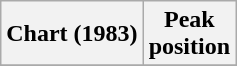<table class="wikitable plainrowheaders sortable" style="text-align:center;">
<tr>
<th>Chart (1983)</th>
<th>Peak<br>position</th>
</tr>
<tr>
</tr>
</table>
